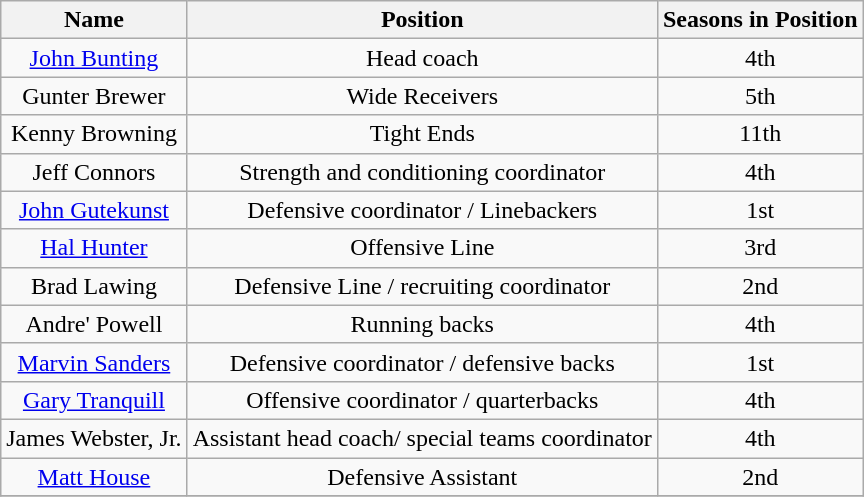<table class="wikitable">
<tr>
<th><strong>Name</strong></th>
<th><strong>Position</strong> </th>
<th><strong>Seasons in Position</strong></th>
</tr>
<tr align="center">
<td><a href='#'>John Bunting</a></td>
<td>Head coach</td>
<td>4th</td>
</tr>
<tr align="center">
<td>Gunter Brewer</td>
<td>Wide Receivers</td>
<td>5th</td>
</tr>
<tr align="center">
<td>Kenny Browning</td>
<td>Tight Ends</td>
<td>11th</td>
</tr>
<tr align="center">
<td>Jeff Connors</td>
<td>Strength and conditioning coordinator</td>
<td>4th</td>
</tr>
<tr align="center">
<td><a href='#'>John Gutekunst</a></td>
<td>Defensive coordinator / Linebackers</td>
<td>1st</td>
</tr>
<tr align="center">
<td><a href='#'>Hal Hunter</a></td>
<td>Offensive Line</td>
<td>3rd</td>
</tr>
<tr align="center">
<td>Brad Lawing</td>
<td>Defensive Line / recruiting coordinator</td>
<td>2nd</td>
</tr>
<tr align="center">
<td>Andre' Powell</td>
<td>Running backs</td>
<td>4th</td>
</tr>
<tr align="center">
<td><a href='#'>Marvin Sanders</a></td>
<td>Defensive coordinator / defensive backs</td>
<td>1st</td>
</tr>
<tr align="center">
<td><a href='#'>Gary Tranquill</a></td>
<td>Offensive coordinator / quarterbacks</td>
<td>4th</td>
</tr>
<tr align="center">
<td>James Webster, Jr.</td>
<td>Assistant head coach/ special teams coordinator</td>
<td>4th</td>
</tr>
<tr align="center">
<td><a href='#'>Matt House</a></td>
<td>Defensive Assistant</td>
<td>2nd</td>
</tr>
<tr>
</tr>
</table>
